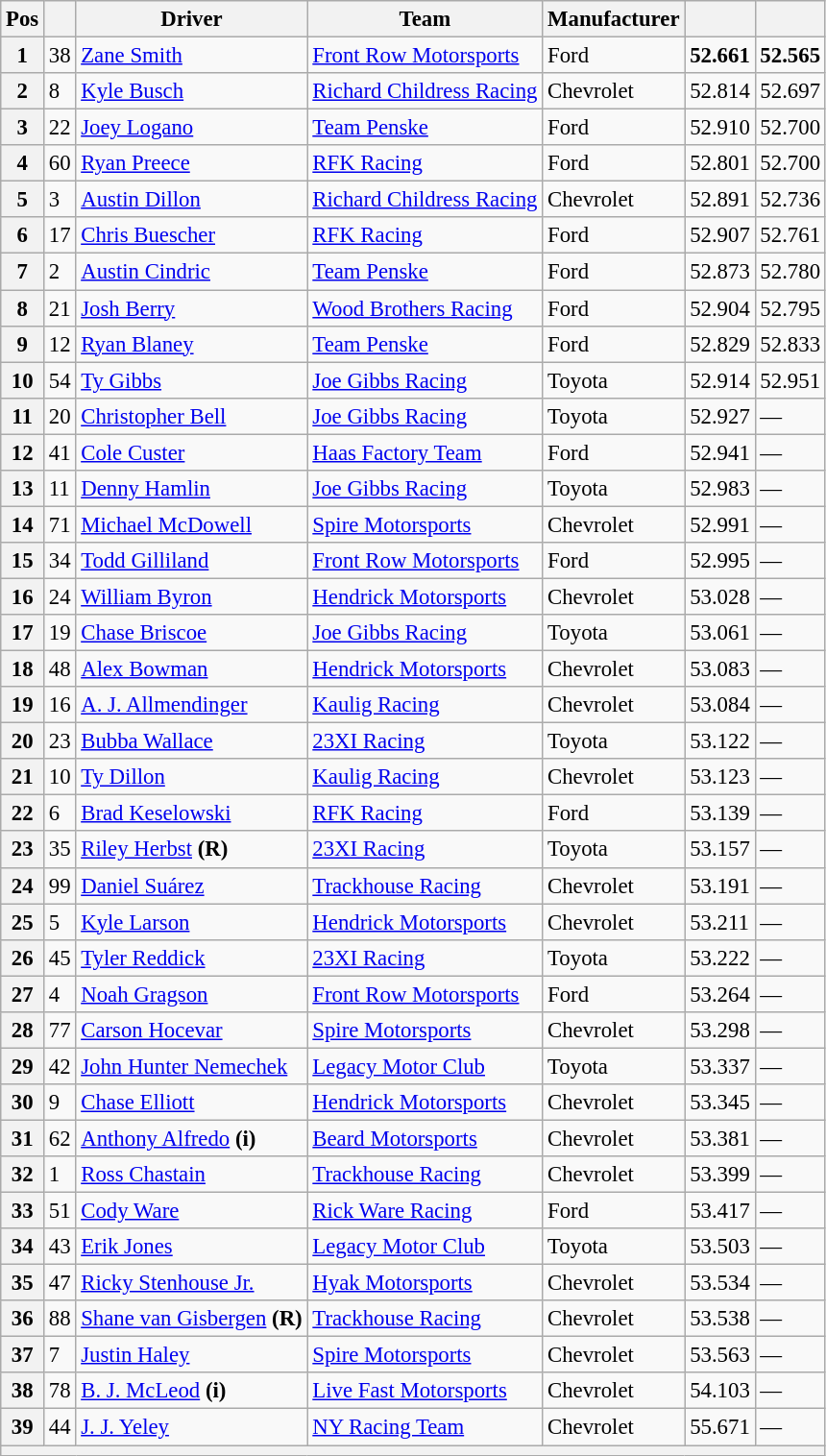<table class="wikitable" style="font-size:95%">
<tr>
<th>Pos</th>
<th></th>
<th>Driver</th>
<th>Team</th>
<th>Manufacturer</th>
<th></th>
<th></th>
</tr>
<tr>
<th>1</th>
<td>38</td>
<td><a href='#'>Zane Smith</a></td>
<td><a href='#'>Front Row Motorsports</a></td>
<td>Ford</td>
<td><strong>52.661</strong></td>
<td><strong>52.565</strong></td>
</tr>
<tr>
<th>2</th>
<td>8</td>
<td><a href='#'>Kyle Busch</a></td>
<td><a href='#'>Richard Childress Racing</a></td>
<td>Chevrolet</td>
<td>52.814</td>
<td>52.697</td>
</tr>
<tr>
<th>3</th>
<td>22</td>
<td><a href='#'>Joey Logano</a></td>
<td><a href='#'>Team Penske</a></td>
<td>Ford</td>
<td>52.910</td>
<td>52.700</td>
</tr>
<tr>
<th>4</th>
<td>60</td>
<td><a href='#'>Ryan Preece</a></td>
<td><a href='#'>RFK Racing</a></td>
<td>Ford</td>
<td>52.801</td>
<td>52.700</td>
</tr>
<tr>
<th>5</th>
<td>3</td>
<td><a href='#'>Austin Dillon</a></td>
<td><a href='#'>Richard Childress Racing</a></td>
<td>Chevrolet</td>
<td>52.891</td>
<td>52.736</td>
</tr>
<tr>
<th>6</th>
<td>17</td>
<td><a href='#'>Chris Buescher</a></td>
<td><a href='#'>RFK Racing</a></td>
<td>Ford</td>
<td>52.907</td>
<td>52.761</td>
</tr>
<tr>
<th>7</th>
<td>2</td>
<td><a href='#'>Austin Cindric</a></td>
<td><a href='#'>Team Penske</a></td>
<td>Ford</td>
<td>52.873</td>
<td>52.780</td>
</tr>
<tr>
<th>8</th>
<td>21</td>
<td><a href='#'>Josh Berry</a></td>
<td><a href='#'>Wood Brothers Racing</a></td>
<td>Ford</td>
<td>52.904</td>
<td>52.795</td>
</tr>
<tr>
<th>9</th>
<td>12</td>
<td><a href='#'>Ryan Blaney</a></td>
<td><a href='#'>Team Penske</a></td>
<td>Ford</td>
<td>52.829</td>
<td>52.833</td>
</tr>
<tr>
<th>10</th>
<td>54</td>
<td><a href='#'>Ty Gibbs</a></td>
<td><a href='#'>Joe Gibbs Racing</a></td>
<td>Toyota</td>
<td>52.914</td>
<td>52.951</td>
</tr>
<tr>
<th>11</th>
<td>20</td>
<td><a href='#'>Christopher Bell</a></td>
<td><a href='#'>Joe Gibbs Racing</a></td>
<td>Toyota</td>
<td>52.927</td>
<td>—</td>
</tr>
<tr>
<th>12</th>
<td>41</td>
<td><a href='#'>Cole Custer</a></td>
<td><a href='#'>Haas Factory Team</a></td>
<td>Ford</td>
<td>52.941</td>
<td>—</td>
</tr>
<tr>
<th>13</th>
<td>11</td>
<td><a href='#'>Denny Hamlin</a></td>
<td><a href='#'>Joe Gibbs Racing</a></td>
<td>Toyota</td>
<td>52.983</td>
<td>—</td>
</tr>
<tr>
<th>14</th>
<td>71</td>
<td><a href='#'>Michael McDowell</a></td>
<td><a href='#'>Spire Motorsports</a></td>
<td>Chevrolet</td>
<td>52.991</td>
<td>—</td>
</tr>
<tr>
<th>15</th>
<td>34</td>
<td><a href='#'>Todd Gilliland</a></td>
<td><a href='#'>Front Row Motorsports</a></td>
<td>Ford</td>
<td>52.995</td>
<td>—</td>
</tr>
<tr>
<th>16</th>
<td>24</td>
<td><a href='#'>William Byron</a></td>
<td><a href='#'>Hendrick Motorsports</a></td>
<td>Chevrolet</td>
<td>53.028</td>
<td>—</td>
</tr>
<tr>
<th>17</th>
<td>19</td>
<td><a href='#'>Chase Briscoe</a></td>
<td><a href='#'>Joe Gibbs Racing</a></td>
<td>Toyota</td>
<td>53.061</td>
<td>—</td>
</tr>
<tr>
<th>18</th>
<td>48</td>
<td><a href='#'>Alex Bowman</a></td>
<td><a href='#'>Hendrick Motorsports</a></td>
<td>Chevrolet</td>
<td>53.083</td>
<td>—</td>
</tr>
<tr>
<th>19</th>
<td>16</td>
<td><a href='#'>A. J. Allmendinger</a></td>
<td><a href='#'>Kaulig Racing</a></td>
<td>Chevrolet</td>
<td>53.084</td>
<td>—</td>
</tr>
<tr>
<th>20</th>
<td>23</td>
<td><a href='#'>Bubba Wallace</a></td>
<td><a href='#'>23XI Racing</a></td>
<td>Toyota</td>
<td>53.122</td>
<td>—</td>
</tr>
<tr>
<th>21</th>
<td>10</td>
<td><a href='#'>Ty Dillon</a></td>
<td><a href='#'>Kaulig Racing</a></td>
<td>Chevrolet</td>
<td>53.123</td>
<td>—</td>
</tr>
<tr>
<th>22</th>
<td>6</td>
<td><a href='#'>Brad Keselowski</a></td>
<td><a href='#'>RFK Racing</a></td>
<td>Ford</td>
<td>53.139</td>
<td>—</td>
</tr>
<tr>
<th>23</th>
<td>35</td>
<td><a href='#'>Riley Herbst</a> <strong>(R)</strong></td>
<td><a href='#'>23XI Racing</a></td>
<td>Toyota</td>
<td>53.157</td>
<td>—</td>
</tr>
<tr>
<th>24</th>
<td>99</td>
<td><a href='#'>Daniel Suárez</a></td>
<td><a href='#'>Trackhouse Racing</a></td>
<td>Chevrolet</td>
<td>53.191</td>
<td>—</td>
</tr>
<tr>
<th>25</th>
<td>5</td>
<td><a href='#'>Kyle Larson</a></td>
<td><a href='#'>Hendrick Motorsports</a></td>
<td>Chevrolet</td>
<td>53.211</td>
<td>—</td>
</tr>
<tr>
<th>26</th>
<td>45</td>
<td><a href='#'>Tyler Reddick</a></td>
<td><a href='#'>23XI Racing</a></td>
<td>Toyota</td>
<td>53.222</td>
<td>—</td>
</tr>
<tr>
<th>27</th>
<td>4</td>
<td><a href='#'>Noah Gragson</a></td>
<td><a href='#'>Front Row Motorsports</a></td>
<td>Ford</td>
<td>53.264</td>
<td>—</td>
</tr>
<tr>
<th>28</th>
<td>77</td>
<td><a href='#'>Carson Hocevar</a></td>
<td><a href='#'>Spire Motorsports</a></td>
<td>Chevrolet</td>
<td>53.298</td>
<td>—</td>
</tr>
<tr>
<th>29</th>
<td>42</td>
<td><a href='#'>John Hunter Nemechek</a></td>
<td><a href='#'>Legacy Motor Club</a></td>
<td>Toyota</td>
<td>53.337</td>
<td>—</td>
</tr>
<tr>
<th>30</th>
<td>9</td>
<td><a href='#'>Chase Elliott</a></td>
<td><a href='#'>Hendrick Motorsports</a></td>
<td>Chevrolet</td>
<td>53.345</td>
<td>—</td>
</tr>
<tr>
<th>31</th>
<td>62</td>
<td><a href='#'>Anthony Alfredo</a> <strong>(i)</strong></td>
<td><a href='#'>Beard Motorsports</a></td>
<td>Chevrolet</td>
<td>53.381</td>
<td>—</td>
</tr>
<tr>
<th>32</th>
<td>1</td>
<td><a href='#'>Ross Chastain</a></td>
<td><a href='#'>Trackhouse Racing</a></td>
<td>Chevrolet</td>
<td>53.399</td>
<td>—</td>
</tr>
<tr>
<th>33</th>
<td>51</td>
<td><a href='#'>Cody Ware</a></td>
<td><a href='#'>Rick Ware Racing</a></td>
<td>Ford</td>
<td>53.417</td>
<td>—</td>
</tr>
<tr>
<th>34</th>
<td>43</td>
<td><a href='#'>Erik Jones</a></td>
<td><a href='#'>Legacy Motor Club</a></td>
<td>Toyota</td>
<td>53.503</td>
<td>—</td>
</tr>
<tr>
<th>35</th>
<td>47</td>
<td><a href='#'>Ricky Stenhouse Jr.</a></td>
<td><a href='#'>Hyak Motorsports</a></td>
<td>Chevrolet</td>
<td>53.534</td>
<td>—</td>
</tr>
<tr>
<th>36</th>
<td>88</td>
<td><a href='#'>Shane van Gisbergen</a> <strong>(R)</strong></td>
<td><a href='#'>Trackhouse Racing</a></td>
<td>Chevrolet</td>
<td>53.538</td>
<td>—</td>
</tr>
<tr>
<th>37</th>
<td>7</td>
<td><a href='#'>Justin Haley</a></td>
<td><a href='#'>Spire Motorsports</a></td>
<td>Chevrolet</td>
<td>53.563</td>
<td>—</td>
</tr>
<tr>
<th>38</th>
<td>78</td>
<td><a href='#'>B. J. McLeod</a> <strong>(i)</strong></td>
<td><a href='#'>Live Fast Motorsports</a></td>
<td>Chevrolet</td>
<td>54.103</td>
<td>—</td>
</tr>
<tr>
<th>39</th>
<td>44</td>
<td><a href='#'>J. J. Yeley</a></td>
<td><a href='#'>NY Racing Team</a></td>
<td>Chevrolet</td>
<td>55.671</td>
<td>—</td>
</tr>
<tr>
<th colspan="7"></th>
</tr>
</table>
